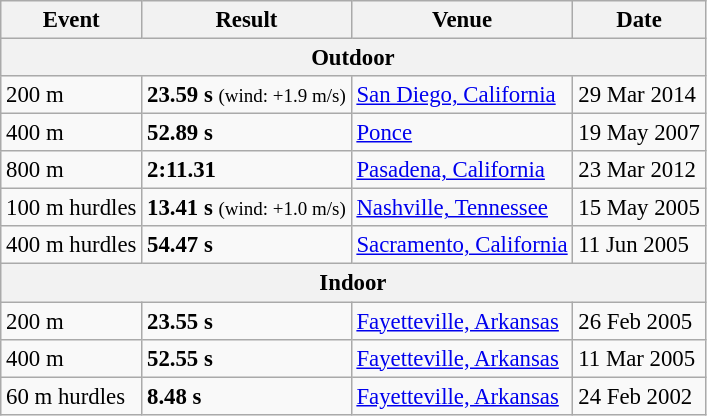<table class="wikitable" style="border-collapse: collapse; font-size: 95%;">
<tr>
<th>Event</th>
<th>Result</th>
<th>Venue</th>
<th>Date</th>
</tr>
<tr>
<th colspan="4">Outdoor</th>
</tr>
<tr>
<td>200 m</td>
<td><strong>23.59 s</strong> <small>(wind: +1.9 m/s)</small></td>
<td> <a href='#'>San Diego, California</a></td>
<td>29 Mar 2014</td>
</tr>
<tr>
<td>400 m</td>
<td><strong>52.89 s</strong></td>
<td> <a href='#'>Ponce</a></td>
<td>19 May 2007</td>
</tr>
<tr>
<td>800 m</td>
<td><strong>2:11.31</strong></td>
<td> <a href='#'>Pasadena, California</a></td>
<td>23 Mar 2012</td>
</tr>
<tr>
<td>100 m hurdles</td>
<td><strong>13.41 s</strong> <small>(wind: +1.0 m/s)</small></td>
<td> <a href='#'>Nashville, Tennessee</a></td>
<td>15 May 2005</td>
</tr>
<tr>
<td>400 m hurdles</td>
<td><strong>54.47 s</strong></td>
<td> <a href='#'>Sacramento, California</a></td>
<td>11 Jun 2005</td>
</tr>
<tr>
<th colspan="4">Indoor</th>
</tr>
<tr>
<td>200 m</td>
<td><strong>23.55 s</strong></td>
<td> <a href='#'>Fayetteville, Arkansas</a></td>
<td>26 Feb 2005</td>
</tr>
<tr>
<td>400 m</td>
<td><strong>52.55 s</strong></td>
<td> <a href='#'>Fayetteville, Arkansas</a></td>
<td>11 Mar 2005</td>
</tr>
<tr>
<td>60 m hurdles</td>
<td><strong>8.48 s</strong></td>
<td> <a href='#'>Fayetteville, Arkansas</a></td>
<td>24 Feb 2002</td>
</tr>
</table>
